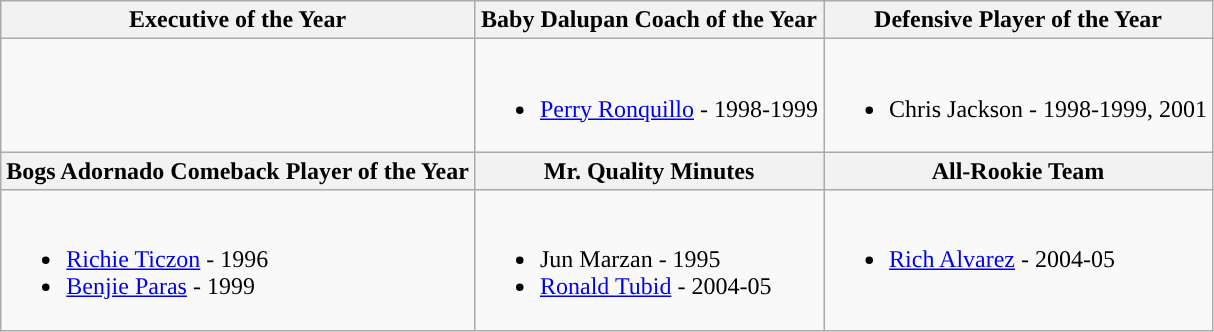<table class=wikitable>
<tr>
<th>Executive of the Year</th>
<th>Baby Dalupan Coach of the Year</th>
<th>Defensive Player of the Year</th>
</tr>
<tr>
<td valign="top"></td>
<td valign="top"><br><ul><li><a href='#'>Perry Ronquillo</a> - 1998-1999</li></ul></td>
<td valign="top"><br><ul><li>Chris Jackson - 1998-1999, 2001</li></ul></td>
</tr>
<tr>
<th>Bogs Adornado Comeback Player of the Year</th>
<th>Mr. Quality Minutes</th>
<th>All-Rookie Team</th>
</tr>
<tr>
<td valign="top"><br><ul><li><a href='#'>Richie Ticzon</a> - 1996</li><li><a href='#'>Benjie Paras</a> - 1999</li></ul></td>
<td valign="top"><br><ul><li>Jun Marzan - 1995</li><li><a href='#'>Ronald Tubid</a> - 2004-05</li></ul></td>
<td valign="top"><br><ul><li><a href='#'>Rich Alvarez</a> - 2004-05</li></ul></td>
</tr>
</table>
